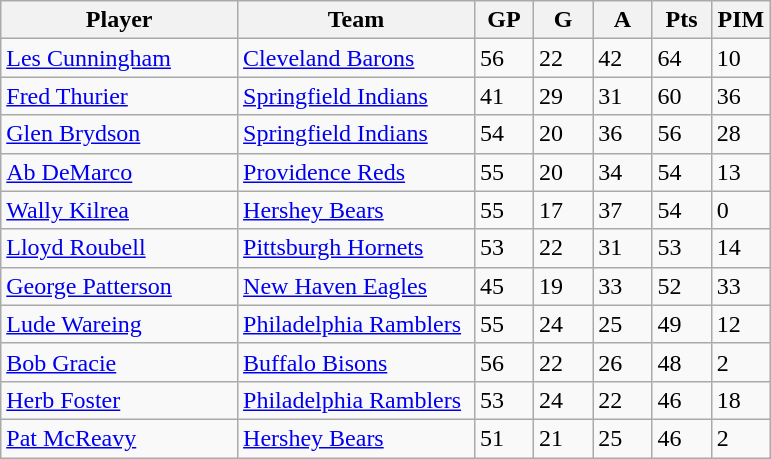<table class="wikitable">
<tr>
<th bgcolor="#DDDDFF" width="30%">Player</th>
<th bgcolor="#DDDDFF" width="30%">Team</th>
<th bgcolor="#DDDDFF" width="7.5%">GP</th>
<th bgcolor="#DDDDFF" width="7.5%">G</th>
<th bgcolor="#DDDDFF" width="7.5%">A</th>
<th bgcolor="#DDDDFF" width="7.5%">Pts</th>
<th bgcolor="#DDDDFF" width="7.5%">PIM</th>
</tr>
<tr>
<td><a href='#'>Les Cunningham</a></td>
<td><a href='#'>Cleveland Barons</a></td>
<td>56</td>
<td>22</td>
<td>42</td>
<td>64</td>
<td>10</td>
</tr>
<tr>
<td><a href='#'>Fred Thurier</a></td>
<td><a href='#'>Springfield Indians</a></td>
<td>41</td>
<td>29</td>
<td>31</td>
<td>60</td>
<td>36</td>
</tr>
<tr>
<td><a href='#'>Glen Brydson</a></td>
<td><a href='#'>Springfield Indians</a></td>
<td>54</td>
<td>20</td>
<td>36</td>
<td>56</td>
<td>28</td>
</tr>
<tr>
<td><a href='#'>Ab DeMarco</a></td>
<td><a href='#'>Providence Reds</a></td>
<td>55</td>
<td>20</td>
<td>34</td>
<td>54</td>
<td>13</td>
</tr>
<tr>
<td><a href='#'>Wally Kilrea</a></td>
<td><a href='#'>Hershey Bears</a></td>
<td>55</td>
<td>17</td>
<td>37</td>
<td>54</td>
<td>0</td>
</tr>
<tr>
<td><a href='#'>Lloyd Roubell</a></td>
<td><a href='#'>Pittsburgh Hornets</a></td>
<td>53</td>
<td>22</td>
<td>31</td>
<td>53</td>
<td>14</td>
</tr>
<tr>
<td><a href='#'>George Patterson</a></td>
<td><a href='#'>New Haven Eagles</a></td>
<td>45</td>
<td>19</td>
<td>33</td>
<td>52</td>
<td>33</td>
</tr>
<tr>
<td><a href='#'>Lude Wareing</a></td>
<td><a href='#'>Philadelphia Ramblers</a></td>
<td>55</td>
<td>24</td>
<td>25</td>
<td>49</td>
<td>12</td>
</tr>
<tr>
<td><a href='#'>Bob Gracie</a></td>
<td><a href='#'>Buffalo Bisons</a></td>
<td>56</td>
<td>22</td>
<td>26</td>
<td>48</td>
<td>2</td>
</tr>
<tr>
<td><a href='#'>Herb Foster</a></td>
<td><a href='#'>Philadelphia Ramblers</a></td>
<td>53</td>
<td>24</td>
<td>22</td>
<td>46</td>
<td>18</td>
</tr>
<tr>
<td><a href='#'>Pat McReavy</a></td>
<td><a href='#'>Hershey Bears</a></td>
<td>51</td>
<td>21</td>
<td>25</td>
<td>46</td>
<td>2</td>
</tr>
</table>
